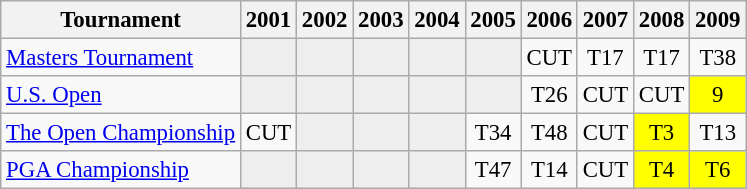<table class="wikitable" style="font-size:95%;text-align:center;">
<tr>
<th>Tournament</th>
<th>2001</th>
<th>2002</th>
<th>2003</th>
<th>2004</th>
<th>2005</th>
<th>2006</th>
<th>2007</th>
<th>2008</th>
<th>2009</th>
</tr>
<tr>
<td align=left><a href='#'>Masters Tournament</a></td>
<td style="background:#eeeeee;"></td>
<td style="background:#eeeeee;"></td>
<td style="background:#eeeeee;"></td>
<td style="background:#eeeeee;"></td>
<td style="background:#eeeeee;"></td>
<td>CUT</td>
<td>T17</td>
<td>T17</td>
<td>T38</td>
</tr>
<tr>
<td align=left><a href='#'>U.S. Open</a></td>
<td style="background:#eeeeee;"></td>
<td style="background:#eeeeee;"></td>
<td style="background:#eeeeee;"></td>
<td style="background:#eeeeee;"></td>
<td style="background:#eeeeee;"></td>
<td>T26</td>
<td>CUT</td>
<td>CUT</td>
<td style="background:yellow;">9</td>
</tr>
<tr>
<td align=left><a href='#'>The Open Championship</a></td>
<td>CUT</td>
<td style="background:#eeeeee;"></td>
<td style="background:#eeeeee;"></td>
<td style="background:#eeeeee;"></td>
<td>T34</td>
<td>T48</td>
<td>CUT</td>
<td style="background:yellow;">T3</td>
<td>T13</td>
</tr>
<tr>
<td align=left><a href='#'>PGA Championship</a></td>
<td style="background:#eeeeee;"></td>
<td style="background:#eeeeee;"></td>
<td style="background:#eeeeee;"></td>
<td style="background:#eeeeee;"></td>
<td>T47</td>
<td>T14</td>
<td>CUT</td>
<td style="background:yellow;">T4</td>
<td style="background:yellow;">T6</td>
</tr>
</table>
